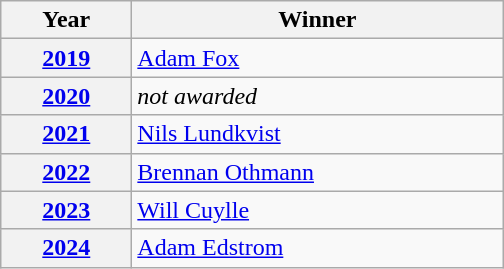<table class="wikitable">
<tr>
<th scope="col" style="width:5em">Year</th>
<th scope="col" style="width:15em">Winner</th>
</tr>
<tr>
<th scope="row"><a href='#'>2019</a></th>
<td><a href='#'>Adam Fox</a></td>
</tr>
<tr>
<th scope="row"><a href='#'>2020</a></th>
<td><em>not awarded</em></td>
</tr>
<tr>
<th scope="row"><a href='#'>2021</a></th>
<td><a href='#'>Nils Lundkvist</a></td>
</tr>
<tr>
<th scope="row"><a href='#'>2022</a></th>
<td><a href='#'>Brennan Othmann</a></td>
</tr>
<tr>
<th scope="row"><a href='#'>2023</a></th>
<td><a href='#'>Will Cuylle</a></td>
</tr>
<tr>
<th scope="row"><a href='#'>2024</a></th>
<td><a href='#'>Adam Edstrom</a></td>
</tr>
</table>
